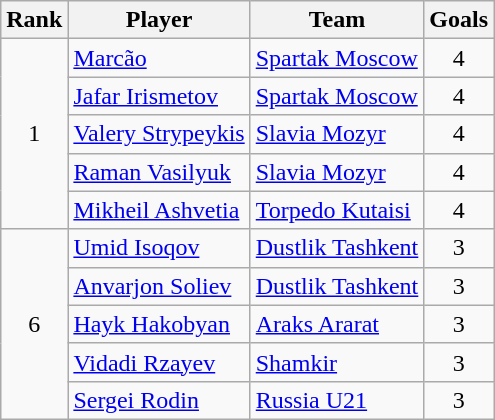<table class="wikitable">
<tr>
<th>Rank</th>
<th>Player</th>
<th>Team</th>
<th>Goals</th>
</tr>
<tr>
<td align=center rowspan="5">1</td>
<td> <a href='#'>Marcão</a></td>
<td> <a href='#'>Spartak Moscow</a></td>
<td align=center>4</td>
</tr>
<tr>
<td> <a href='#'>Jafar Irismetov</a></td>
<td> <a href='#'>Spartak Moscow</a></td>
<td align=center>4</td>
</tr>
<tr>
<td> <a href='#'>Valery Strypeykis</a></td>
<td> <a href='#'>Slavia Mozyr</a></td>
<td align=center>4</td>
</tr>
<tr>
<td> <a href='#'>Raman Vasilyuk</a></td>
<td> <a href='#'>Slavia Mozyr</a></td>
<td align=center>4</td>
</tr>
<tr>
<td> <a href='#'>Mikheil Ashvetia</a></td>
<td> <a href='#'>Torpedo Kutaisi</a></td>
<td align=center>4</td>
</tr>
<tr>
<td align=center rowspan="5">6</td>
<td> <a href='#'>Umid Isoqov</a></td>
<td> <a href='#'>Dustlik Tashkent</a></td>
<td align=center>3</td>
</tr>
<tr>
<td> <a href='#'>Anvarjon Soliev</a></td>
<td> <a href='#'>Dustlik Tashkent</a></td>
<td align=center>3</td>
</tr>
<tr>
<td> <a href='#'>Hayk Hakobyan</a></td>
<td> <a href='#'>Araks Ararat</a></td>
<td align=center>3</td>
</tr>
<tr>
<td> <a href='#'>Vidadi Rzayev</a></td>
<td> <a href='#'>Shamkir</a></td>
<td align=center>3</td>
</tr>
<tr>
<td> <a href='#'>Sergei Rodin</a></td>
<td> <a href='#'>Russia U21</a></td>
<td align=center>3</td>
</tr>
</table>
